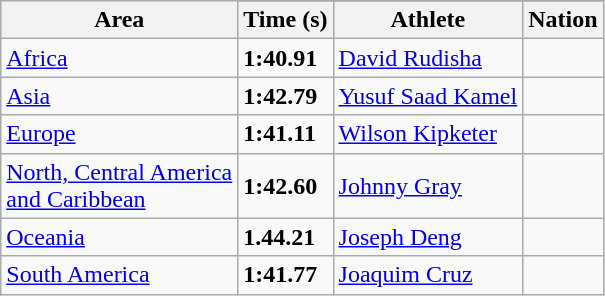<table class="wikitable">
<tr>
<th rowspan=2>Area</th>
</tr>
<tr>
<th>Time (s)</th>
<th>Athlete</th>
<th>Nation</th>
</tr>
<tr>
<td><a href='#'>Africa</a> </td>
<td><strong>1:40.91</strong> </td>
<td><a href='#'>David Rudisha</a></td>
<td></td>
</tr>
<tr>
<td><a href='#'>Asia</a> </td>
<td><strong>1:42.79</strong></td>
<td><a href='#'>Yusuf Saad Kamel</a></td>
<td></td>
</tr>
<tr>
<td><a href='#'>Europe</a> </td>
<td><strong>1:41.11</strong></td>
<td><a href='#'>Wilson Kipketer</a></td>
<td></td>
</tr>
<tr>
<td><a href='#'>North, Central America<br> and Caribbean</a> </td>
<td><strong>1:42.60</strong></td>
<td><a href='#'>Johnny Gray</a></td>
<td></td>
</tr>
<tr>
<td><a href='#'>Oceania</a> </td>
<td><strong>1.44.21</strong></td>
<td><a href='#'>Joseph Deng</a></td>
<td></td>
</tr>
<tr>
<td><a href='#'>South America</a> </td>
<td><strong>1:41.77</strong></td>
<td><a href='#'>Joaquim Cruz</a></td>
<td></td>
</tr>
</table>
